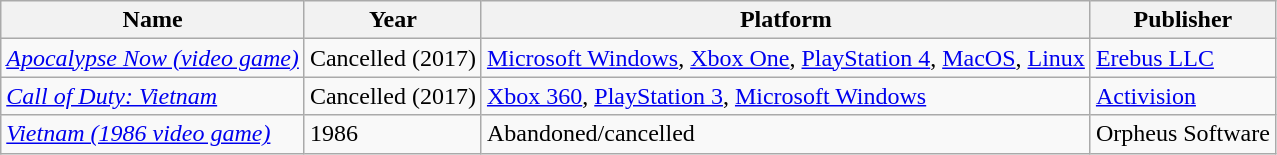<table class="wikitable sortable">
<tr>
<th>Name</th>
<th>Year</th>
<th>Platform</th>
<th>Publisher</th>
</tr>
<tr>
<td><em><a href='#'>Apocalypse Now (video game)</a></em></td>
<td>Cancelled (2017)</td>
<td><a href='#'>Microsoft Windows</a>, <a href='#'>Xbox One</a>, <a href='#'>PlayStation 4</a>, <a href='#'>MacOS</a>, <a href='#'>Linux</a></td>
<td><a href='#'>Erebus LLC</a></td>
</tr>
<tr>
<td><em><a href='#'>Call of Duty: Vietnam</a></em></td>
<td>Cancelled (2017)</td>
<td><a href='#'>Xbox 360</a>, <a href='#'>PlayStation 3</a>, <a href='#'>Microsoft Windows</a></td>
<td><a href='#'>Activision</a></td>
</tr>
<tr>
<td><em><a href='#'>Vietnam (1986 video game)</a></em></td>
<td>1986</td>
<td>Abandoned/cancelled</td>
<td>Orpheus Software</td>
</tr>
</table>
